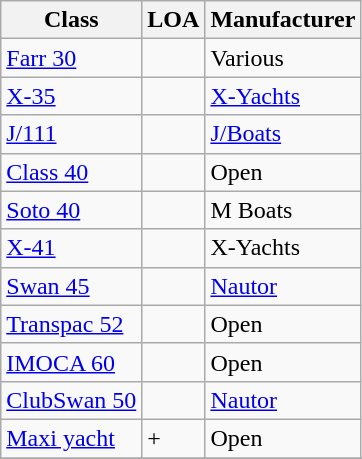<table class="wikitable">
<tr>
<th>Class</th>
<th>LOA</th>
<th>Manufacturer</th>
</tr>
<tr>
<td><a href='#'>Farr 30</a></td>
<td></td>
<td>Various</td>
</tr>
<tr>
<td><a href='#'>X-35</a></td>
<td></td>
<td><a href='#'>X-Yachts</a></td>
</tr>
<tr>
<td><a href='#'>J/111</a></td>
<td></td>
<td><a href='#'>J/Boats</a></td>
</tr>
<tr>
<td><a href='#'>Class 40</a></td>
<td></td>
<td>Open</td>
</tr>
<tr>
<td><a href='#'>Soto 40</a></td>
<td></td>
<td>M Boats</td>
</tr>
<tr>
<td><a href='#'>X-41</a></td>
<td></td>
<td>X-Yachts</td>
</tr>
<tr>
<td><a href='#'>Swan 45</a></td>
<td></td>
<td><a href='#'>Nautor</a></td>
</tr>
<tr>
<td><a href='#'>Transpac 52</a></td>
<td></td>
<td>Open</td>
</tr>
<tr>
<td><a href='#'>IMOCA 60</a></td>
<td></td>
<td>Open</td>
</tr>
<tr>
<td><a href='#'>ClubSwan 50</a></td>
<td></td>
<td><a href='#'>Nautor</a></td>
</tr>
<tr>
<td><a href='#'>Maxi yacht</a></td>
<td>+</td>
<td>Open</td>
</tr>
<tr>
</tr>
</table>
